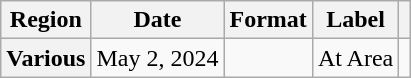<table class="wikitable plainrowheaders">
<tr>
<th scope="col">Region</th>
<th scope="col">Date</th>
<th scope="col">Format</th>
<th scope="col">Label</th>
<th scope="col"></th>
</tr>
<tr>
<th scope="row">Various</th>
<td>May 2, 2024</td>
<td></td>
<td>At Area</td>
<td></td>
</tr>
</table>
